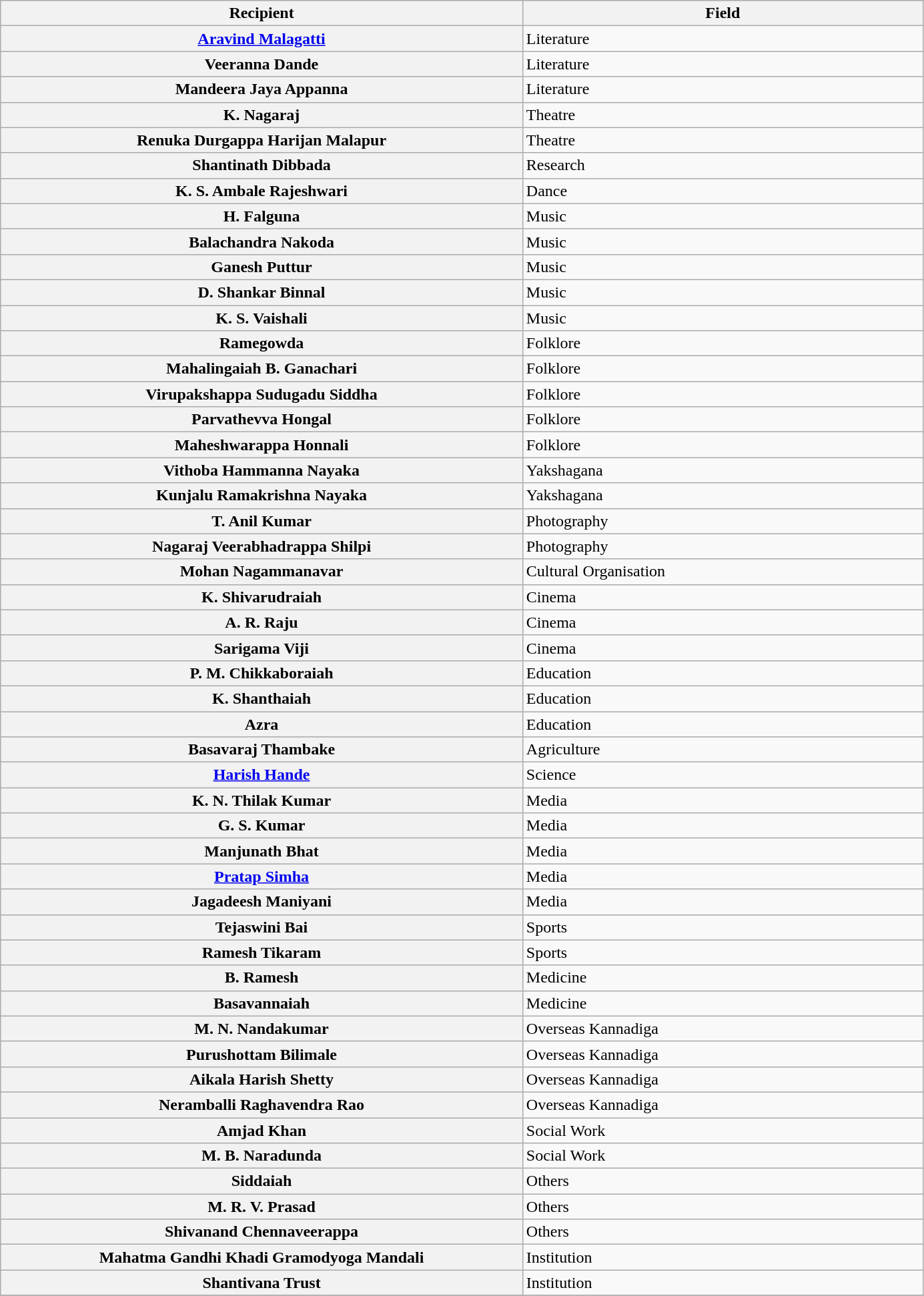<table class="wikitable plainrowheaders sortable" style="width:73%">
<tr>
<th scope="col" style="width:30%">Recipient</th>
<th scope="col" style="width:23%">Field</th>
</tr>
<tr>
<th scope="row"><a href='#'>Aravind Malagatti</a></th>
<td>Literature</td>
</tr>
<tr>
<th scope="row">Veeranna Dande</th>
<td>Literature</td>
</tr>
<tr>
<th scope="row">Mandeera Jaya Appanna</th>
<td>Literature</td>
</tr>
<tr>
<th scope="row">K. Nagaraj</th>
<td>Theatre</td>
</tr>
<tr>
<th scope="row">Renuka Durgappa Harijan Malapur</th>
<td>Theatre</td>
</tr>
<tr>
<th scope="row">Shantinath Dibbada</th>
<td>Research</td>
</tr>
<tr>
<th scope="row">K. S. Ambale Rajeshwari</th>
<td>Dance</td>
</tr>
<tr>
<th scope="row">H. Falguna</th>
<td>Music</td>
</tr>
<tr>
<th scope="row">Balachandra Nakoda</th>
<td>Music</td>
</tr>
<tr>
<th scope="row">Ganesh Puttur</th>
<td>Music</td>
</tr>
<tr>
<th scope="row">D. Shankar Binnal</th>
<td>Music</td>
</tr>
<tr>
<th scope="row">K. S. Vaishali</th>
<td>Music</td>
</tr>
<tr>
<th scope="row">Ramegowda</th>
<td>Folklore</td>
</tr>
<tr>
<th scope="row">Mahalingaiah B. Ganachari</th>
<td>Folklore</td>
</tr>
<tr>
<th scope="row">Virupakshappa Sudugadu Siddha</th>
<td>Folklore</td>
</tr>
<tr>
<th scope="row">Parvathevva Hongal</th>
<td>Folklore</td>
</tr>
<tr>
<th scope="row">Maheshwarappa Honnali</th>
<td>Folklore</td>
</tr>
<tr>
<th scope="row">Vithoba Hammanna Nayaka</th>
<td>Yakshagana</td>
</tr>
<tr>
<th scope="row">Kunjalu Ramakrishna Nayaka</th>
<td>Yakshagana</td>
</tr>
<tr>
<th scope="row">T. Anil Kumar</th>
<td>Photography</td>
</tr>
<tr>
<th scope="row">Nagaraj Veerabhadrappa Shilpi</th>
<td>Photography</td>
</tr>
<tr>
<th scope="row">Mohan Nagammanavar</th>
<td>Cultural Organisation</td>
</tr>
<tr>
<th scope="row">K. Shivarudraiah</th>
<td>Cinema</td>
</tr>
<tr>
<th scope="row">A. R. Raju</th>
<td>Cinema</td>
</tr>
<tr>
<th scope="row">Sarigama Viji</th>
<td>Cinema</td>
</tr>
<tr>
<th scope="row">P. M. Chikkaboraiah</th>
<td>Education</td>
</tr>
<tr>
<th scope="row">K. Shanthaiah</th>
<td>Education</td>
</tr>
<tr>
<th scope="row">Azra</th>
<td>Education</td>
</tr>
<tr>
<th scope="row">Basavaraj Thambake</th>
<td>Agriculture</td>
</tr>
<tr>
<th scope="row"><a href='#'>Harish Hande</a></th>
<td>Science</td>
</tr>
<tr>
<th scope="row">K. N. Thilak Kumar</th>
<td>Media</td>
</tr>
<tr>
<th scope="row">G. S. Kumar</th>
<td>Media</td>
</tr>
<tr>
<th scope="row">Manjunath Bhat</th>
<td>Media</td>
</tr>
<tr>
<th scope="row"><a href='#'>Pratap Simha</a></th>
<td>Media</td>
</tr>
<tr>
<th scope="row">Jagadeesh Maniyani</th>
<td>Media</td>
</tr>
<tr>
<th scope="row">Tejaswini Bai</th>
<td>Sports</td>
</tr>
<tr>
<th scope="row">Ramesh Tikaram</th>
<td>Sports</td>
</tr>
<tr>
<th scope="row">B. Ramesh</th>
<td>Medicine</td>
</tr>
<tr>
<th scope="row">Basavannaiah</th>
<td>Medicine</td>
</tr>
<tr>
<th scope="row">M. N. Nandakumar</th>
<td>Overseas Kannadiga</td>
</tr>
<tr>
<th scope="row">Purushottam Bilimale</th>
<td>Overseas Kannadiga</td>
</tr>
<tr>
<th scope="row">Aikala Harish Shetty</th>
<td>Overseas Kannadiga</td>
</tr>
<tr>
<th scope="row">Neramballi Raghavendra Rao</th>
<td>Overseas Kannadiga</td>
</tr>
<tr>
<th scope="row">Amjad Khan</th>
<td>Social Work</td>
</tr>
<tr>
<th scope="row">M. B. Naradunda</th>
<td>Social Work</td>
</tr>
<tr>
<th scope="row">Siddaiah</th>
<td>Others</td>
</tr>
<tr>
<th scope="row">M. R. V. Prasad</th>
<td>Others</td>
</tr>
<tr>
<th scope="row">Shivanand Chennaveerappa</th>
<td>Others</td>
</tr>
<tr>
<th scope="row">Mahatma Gandhi Khadi Gramodyoga Mandali</th>
<td>Institution</td>
</tr>
<tr>
<th scope="row">Shantivana Trust</th>
<td>Institution</td>
</tr>
<tr>
</tr>
</table>
